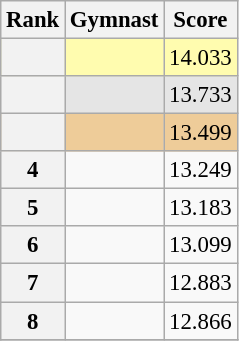<table class="wikitable sortable" style="text-align:center; font-size:95%">
<tr>
<th scope=col>Rank</th>
<th scope=col>Gymnast</th>
<th scope=col>Score</th>
</tr>
<tr bgcolor=fffcaf>
<th scope=row style="text-align:center"></th>
<td align=left></td>
<td>14.033</td>
</tr>
<tr bgcolor=e5e5e5>
<th scope=row style="text-align:center"></th>
<td align=left></td>
<td>13.733</td>
</tr>
<tr bgcolor=eecc99>
<th scope=row style="text-align:center"></th>
<td align=left></td>
<td>13.499</td>
</tr>
<tr>
<th scope=row style="text-align:center">4</th>
<td align=left></td>
<td>13.249</td>
</tr>
<tr>
<th scope=row style="text-align:center">5</th>
<td align=left></td>
<td>13.183</td>
</tr>
<tr>
<th scope=row style="text-align:center">6</th>
<td align=left></td>
<td>13.099</td>
</tr>
<tr>
<th scope=row style="text-align:center">7</th>
<td align=left></td>
<td>12.883</td>
</tr>
<tr>
<th scope=row style="text-align:center">8</th>
<td align=left></td>
<td>12.866</td>
</tr>
<tr>
</tr>
</table>
